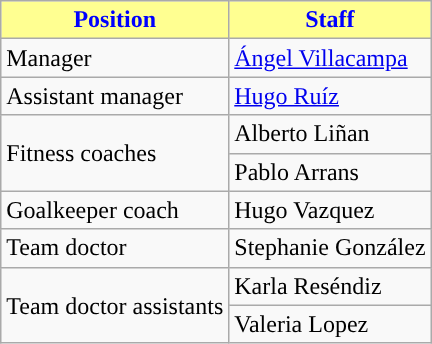<table class="wikitable">
<tr>
<th style=background-color:#FFFF91;color:Blue>Position</th>
<th style=background-color:#FFFF91;color:Blue>Staff</th>
</tr>
<tr>
<td>Manager</td>
<td> <a href='#'>Ángel Villacampa</a></td>
</tr>
<tr>
<td>Assistant manager</td>
<td> <a href='#'>Hugo Ruíz</a></td>
</tr>
<tr>
<td rowspan="2">Fitness coaches</td>
<td> Alberto Liñan</td>
</tr>
<tr>
<td> Pablo Arrans</td>
</tr>
<tr>
<td>Goalkeeper coach</td>
<td> Hugo Vazquez</td>
</tr>
<tr>
<td>Team doctor</td>
<td> Stephanie González</td>
</tr>
<tr>
<td rowspan="2">Team doctor assistants</td>
<td> Karla Reséndiz</td>
</tr>
<tr>
<td> Valeria Lopez</td>
</tr>
</table>
